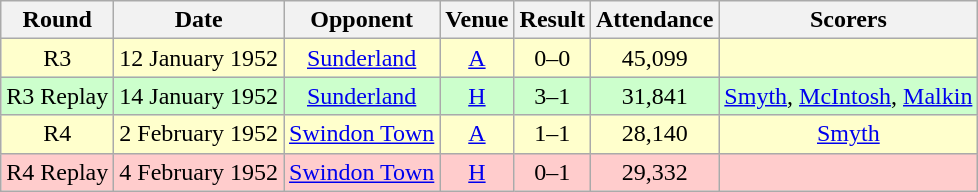<table class="wikitable" style="font-size:100%; text-align:center">
<tr>
<th>Round</th>
<th>Date</th>
<th>Opponent</th>
<th>Venue</th>
<th>Result</th>
<th>Attendance</th>
<th>Scorers</th>
</tr>
<tr style="background-color: #FFFFCC;">
<td>R3</td>
<td>12 January 1952</td>
<td><a href='#'>Sunderland</a></td>
<td><a href='#'>A</a></td>
<td>0–0</td>
<td>45,099</td>
<td></td>
</tr>
<tr style="background-color: #CCFFCC;">
<td>R3 Replay</td>
<td>14 January 1952</td>
<td><a href='#'>Sunderland</a></td>
<td><a href='#'>H</a></td>
<td>3–1</td>
<td>31,841</td>
<td><a href='#'>Smyth</a>, <a href='#'>McIntosh</a>, <a href='#'>Malkin</a></td>
</tr>
<tr style="background-color: #FFFFCC;">
<td>R4</td>
<td>2 February 1952</td>
<td><a href='#'>Swindon Town</a></td>
<td><a href='#'>A</a></td>
<td>1–1</td>
<td>28,140</td>
<td><a href='#'>Smyth</a></td>
</tr>
<tr style="background-color: #FFCCCC;">
<td>R4 Replay</td>
<td>4 February 1952</td>
<td><a href='#'>Swindon Town</a></td>
<td><a href='#'>H</a></td>
<td>0–1</td>
<td>29,332</td>
<td></td>
</tr>
</table>
